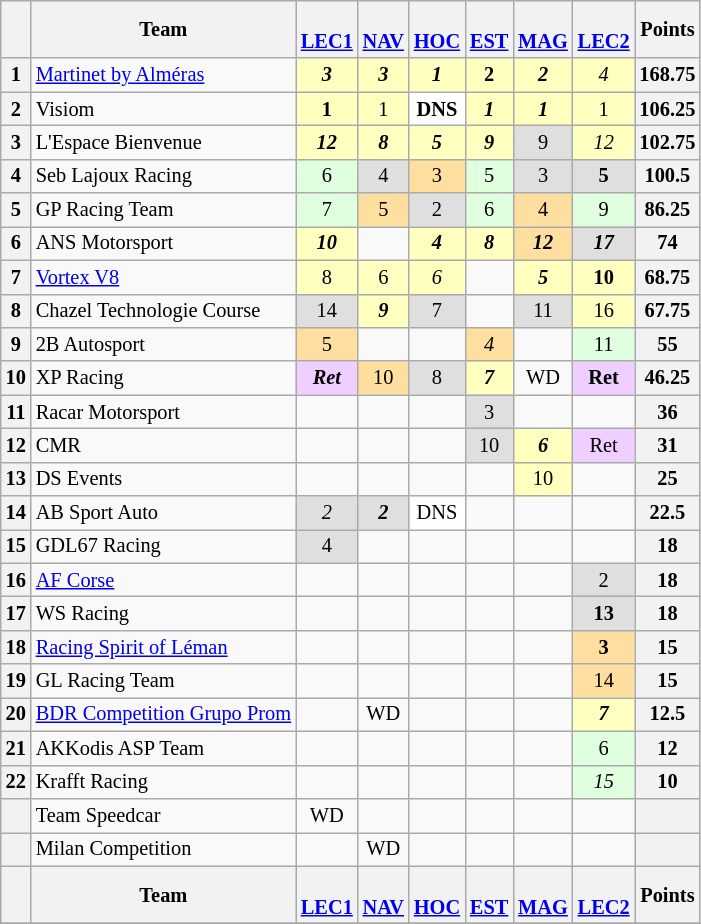<table class="wikitable" style="font-size: 85%; text-align:center;">
<tr>
<th></th>
<th>Team</th>
<th><br><a href='#'>LEC1</a></th>
<th><br><a href='#'>NAV</a></th>
<th><br><a href='#'>HOC</a></th>
<th><br><a href='#'>EST</a></th>
<th><br><a href='#'>MAG</a></th>
<th><br><a href='#'>LEC2</a></th>
<th>Points</th>
</tr>
<tr>
<th>1</th>
<td align=left> <a href='#'>Martinet by Alméras</a></td>
<td style="background:#FFFFBF;"><strong><em>3</em></strong></td>
<td style="background:#FFFFBF;"><strong><em>3</em></strong></td>
<td style="background:#FFFFBF;"><strong><em>1</em></strong></td>
<td style="background:#FFFFBF;"><strong>2</strong></td>
<td style="background:#FFFFBF;"><strong><em>2</em></strong></td>
<td style="background:#FFFFBF;"><em>4</em></td>
<th>168.75</th>
</tr>
<tr>
<th>2</th>
<td align=left> Visiom</td>
<td style="background:#FFFFBF;"><strong>1</strong></td>
<td style="background:#FFFFBF;">1</td>
<td style="background:#FFFFFF;"><strong>DNS</strong></td>
<td style="background:#FFFFBF;"><strong><em>1</em></strong></td>
<td style="background:#FFFFBF;"><strong><em>1</em></strong></td>
<td style="background:#FFFFBF;">1</td>
<th>106.25</th>
</tr>
<tr>
<th>3</th>
<td align=left> L'Espace Bienvenue</td>
<td style="background:#FFFFBF;"><strong><em>12</em></strong></td>
<td style="background:#FFFFBF;"><strong><em>8</em></strong></td>
<td style="background:#FFFFBF;"><strong><em>5</em></strong></td>
<td style="background:#FFFFBF;"><strong><em>9</em></strong></td>
<td style="background:#DFDFDF;">9</td>
<td style="background:#FFFFBF;"><em>12</em></td>
<th>102.75</th>
</tr>
<tr>
<th>4</th>
<td align=left> Seb Lajoux Racing</td>
<td style="background:#DFFFDF;">6</td>
<td style="background:#DFDFDF;">4</td>
<td style="background:#FFDF9F;">3</td>
<td style="background:#DFFFDF;">5</td>
<td style="background:#DFDFDF;">3</td>
<td style="background:#DFDFDF;"><strong>5</strong></td>
<th>100.5</th>
</tr>
<tr>
<th>5</th>
<td align=left> GP Racing Team</td>
<td style="background:#DFFFDF;">7</td>
<td style="background:#FFDF9F;">5</td>
<td style="background:#DFDFDF;">2</td>
<td style="background:#DFFFDF;">6</td>
<td style="background:#FFDF9F;">4</td>
<td style="background:#DFFFDF;">9</td>
<th>86.25</th>
</tr>
<tr>
<th>6</th>
<td align=left> ANS Motorsport</td>
<td style="background:#FFFFBF;"><strong><em>10</em></strong></td>
<td></td>
<td style="background:#FFFFBF;"><strong><em>4</em></strong></td>
<td style="background:#FFFFBF;"><strong><em>8</em></strong></td>
<td style="background:#FFDF9F;"><strong><em>12</em></strong></td>
<td style="background:#DFDFDF;"><strong><em>17</em></strong></td>
<th>74</th>
</tr>
<tr>
<th>7</th>
<td align=left> <a href='#'>Vortex V8</a></td>
<td style="background:#FFFFBF;">8</td>
<td style="background:#FFFFBF;">6</td>
<td style="background:#FFFFBF;"><em>6</em></td>
<td></td>
<td style="background:#FFFFBF;"><strong><em>5</em></strong></td>
<td style="background:#FFFFBF;"><strong>10</strong></td>
<th>68.75</th>
</tr>
<tr>
<th>8</th>
<td align=left> Chazel Technologie Course</td>
<td style="background:#DFDFDF;">14</td>
<td style="background:#FFFFBF;"><strong><em>9</em></strong></td>
<td style="background:#DFDFDF;">7</td>
<td></td>
<td style="background:#DFDFDF;">11</td>
<td style="background:#FFFFBF;">16</td>
<th>67.75</th>
</tr>
<tr>
<th>9</th>
<td align=left> 2B Autosport</td>
<td style="background:#FFDF9F;">5</td>
<td></td>
<td></td>
<td style="background:#FFDF9F;"><em>4</em></td>
<td></td>
<td style="background:#DFFFDF;">11</td>
<th>55</th>
</tr>
<tr>
<th>10</th>
<td align=left> XP Racing</td>
<td style="background:#EFCFFF;"><strong><em>Ret</em></strong></td>
<td style="background:#FFDF9F;">10</td>
<td style="background:#DFDFDF;">8</td>
<td style="background:#FFFFBF;"><strong><em>7</em></strong></td>
<td>WD</td>
<td style="background:#EFCFFF;"><strong>Ret</strong></td>
<th>46.25</th>
</tr>
<tr>
<th>11</th>
<td align=left> Racar Motorsport</td>
<td></td>
<td></td>
<td></td>
<td style="background:#DFDFDF;">3</td>
<td></td>
<td></td>
<th>36</th>
</tr>
<tr>
<th>12</th>
<td align=left> CMR</td>
<td></td>
<td></td>
<td></td>
<td style="background:#DFDFDF;">10</td>
<td style="background:#FFFFBF;"><strong><em>6</em></strong></td>
<td style="background:#EFCFFF;">Ret</td>
<th>31</th>
</tr>
<tr>
<th>13</th>
<td align=left> DS Events</td>
<td></td>
<td></td>
<td></td>
<td></td>
<td style="background:#FFFFBF;">10</td>
<td></td>
<th>25</th>
</tr>
<tr>
<th>14</th>
<td align=left> AB Sport Auto</td>
<td style="background:#DFDFDF;"><em>2</em></td>
<td style="background:#DFDFDF;"><strong><em>2</em></strong></td>
<td style="background:#FFFFFF;">DNS</td>
<td></td>
<td></td>
<td></td>
<th>22.5</th>
</tr>
<tr>
<th>15</th>
<td align=left> GDL67 Racing</td>
<td style="background:#DFDFDF;">4</td>
<td></td>
<td></td>
<td></td>
<td></td>
<td></td>
<th>18</th>
</tr>
<tr>
<th>16</th>
<td align=left> <a href='#'>AF Corse</a></td>
<td></td>
<td></td>
<td></td>
<td></td>
<td></td>
<td style="background:#DFDFDF;">2</td>
<th>18</th>
</tr>
<tr>
<th>17</th>
<td align=left> WS Racing</td>
<td></td>
<td></td>
<td></td>
<td></td>
<td></td>
<td style="background:#DFDFDF;"><strong>13</strong></td>
<th>18</th>
</tr>
<tr>
<th>18</th>
<td align=left> <a href='#'>Racing Spirit of Léman</a></td>
<td></td>
<td></td>
<td></td>
<td></td>
<td></td>
<td style="background:#FFDF9F;"><strong>3</strong></td>
<th>15</th>
</tr>
<tr>
<th>19</th>
<td align=left> GL Racing Team</td>
<td></td>
<td></td>
<td></td>
<td></td>
<td></td>
<td style="background:#FFDF9F;">14</td>
<th>15</th>
</tr>
<tr>
<th>20</th>
<td align=left> <a href='#'>BDR Competition Grupo Prom</a></td>
<td></td>
<td>WD</td>
<td></td>
<td></td>
<td></td>
<td style="background:#FFFFBF;"><strong><em>7</em></strong></td>
<th>12.5</th>
</tr>
<tr>
<th>21</th>
<td align=left> AKKodis ASP Team</td>
<td></td>
<td></td>
<td></td>
<td></td>
<td></td>
<td style="background:#DFFFDF;">6</td>
<th>12</th>
</tr>
<tr>
<th>22</th>
<td align=left> Krafft Racing</td>
<td></td>
<td></td>
<td></td>
<td></td>
<td></td>
<td style="background:#DFFFDF;"><em>15</em></td>
<th>10</th>
</tr>
<tr>
<th></th>
<td align=left> Team Speedcar</td>
<td>WD</td>
<td></td>
<td></td>
<td></td>
<td></td>
<td></td>
<th></th>
</tr>
<tr>
<th></th>
<td align=left> Milan Competition</td>
<td></td>
<td>WD</td>
<td></td>
<td></td>
<td></td>
<td></td>
<th></th>
</tr>
<tr>
<th></th>
<th>Team</th>
<th><br><a href='#'>LEC1</a></th>
<th><br><a href='#'>NAV</a></th>
<th><br><a href='#'>HOC</a></th>
<th><br><a href='#'>EST</a></th>
<th><br><a href='#'>MAG</a></th>
<th><br><a href='#'>LEC2</a></th>
<th>Points</th>
</tr>
<tr>
</tr>
</table>
